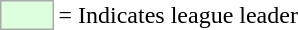<table>
<tr>
<td style="background:#DDFFDD; border:1px solid #aaa; width:2em;"></td>
<td>= Indicates league leader</td>
</tr>
</table>
